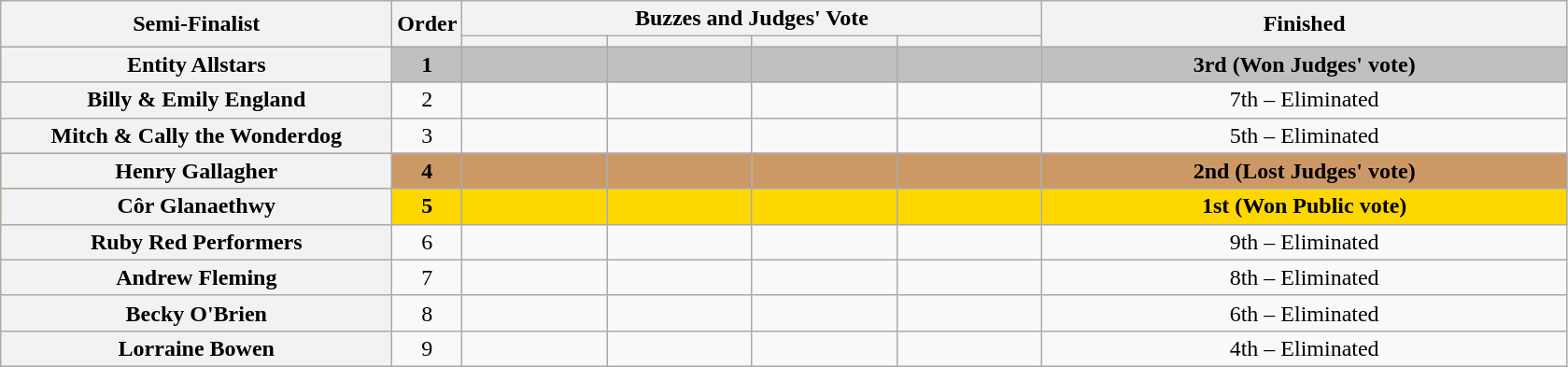<table class="wikitable plainrowheaders sortable" style="text-align:center;">
<tr>
<th scope="col" rowspan="2" class="unsortable" style="width:17em;">Semi-Finalist</th>
<th scope="col" rowspan="2" style="width:1em;">Order</th>
<th scope="col" colspan="4" class="unsortable" style="width:24em;">Buzzes and Judges' Vote</th>
<th scope="col" rowspan="2" style="width:23em;">Finished </th>
</tr>
<tr>
<th scope="col" class="unsortable" style="width:6em;"></th>
<th scope="col" class="unsortable" style="width:6em;"></th>
<th scope="col" class="unsortable" style="width:6em;"></th>
<th scope="col" class="unsortable" style="width:6em;"></th>
</tr>
<tr bgcolor=silver>
<th scope="row"><strong>Entity Allstars</strong></th>
<td><strong>1</strong></td>
<td style="text-align:center;"></td>
<td style="text-align:center;"></td>
<td style="text-align:center;"></td>
<td style="text-align:center;"></td>
<td><strong>3rd  (Won Judges' vote)</strong></td>
</tr>
<tr>
<th scope="row">Billy & Emily England</th>
<td>2</td>
<td style="text-align:center;"></td>
<td style="text-align:center;"></td>
<td style="text-align:center;"></td>
<td style="text-align:center;"></td>
<td>7th – Eliminated</td>
</tr>
<tr>
<th scope="row">Mitch & Cally the Wonderdog</th>
<td>3</td>
<td style="text-align:center;"></td>
<td style="text-align:center;"></td>
<td style="text-align:center;"></td>
<td style="text-align:center;"></td>
<td>5th – Eliminated</td>
</tr>
<tr bgcolor=#c96>
<th scope="row"><strong>Henry Gallagher</strong></th>
<td><strong>4</strong></td>
<td style="text-align:center;"></td>
<td style="text-align:center;"></td>
<td style="text-align:center;"></td>
<td style="text-align:center;"></td>
<td><strong>2nd (Lost Judges' vote)</strong></td>
</tr>
<tr bgcolor=gold>
<th scope="row"><strong>Côr Glanaethwy</strong></th>
<td><strong>5</strong></td>
<td style="text-align:center;"></td>
<td style="text-align:center;"></td>
<td style="text-align:center;"></td>
<td style="text-align:center;"></td>
<td><strong>1st (Won Public vote)</strong></td>
</tr>
<tr>
<th scope="row">Ruby Red Performers</th>
<td>6</td>
<td style="text-align:center;"></td>
<td style="text-align:center;"></td>
<td style="text-align:center;"></td>
<td style="text-align:center;"></td>
<td>9th – Eliminated</td>
</tr>
<tr>
<th scope="row">Andrew Fleming</th>
<td>7</td>
<td style="text-align:center;"></td>
<td style="text-align:center;"></td>
<td style="text-align:center;"></td>
<td style="text-align:center;"></td>
<td>8th – Eliminated</td>
</tr>
<tr>
<th scope="row">Becky O'Brien</th>
<td>8</td>
<td style="text-align:center;"></td>
<td style="text-align:center;"></td>
<td style="text-align:center;"></td>
<td style="text-align:center;"></td>
<td>6th – Eliminated</td>
</tr>
<tr>
<th scope="row">Lorraine Bowen</th>
<td>9</td>
<td style="text-align:center;"></td>
<td style="text-align:center;"></td>
<td style="text-align:center;"></td>
<td style="text-align:center;"></td>
<td>4th – Eliminated</td>
</tr>
</table>
